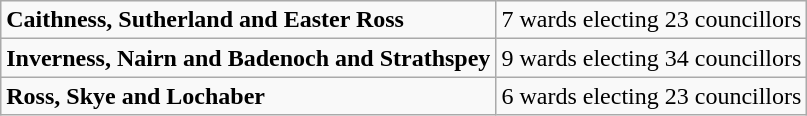<table class="wikitable">
<tr>
<td><strong>Caithness, Sutherland and Easter Ross</strong></td>
<td>7 wards electing 23 councillors</td>
</tr>
<tr>
<td><strong>Inverness, Nairn and Badenoch and Strathspey</strong></td>
<td>9 wards electing 34 councillors</td>
</tr>
<tr>
<td><strong>Ross, Skye and Lochaber</strong></td>
<td>6 wards electing 23 councillors</td>
</tr>
</table>
